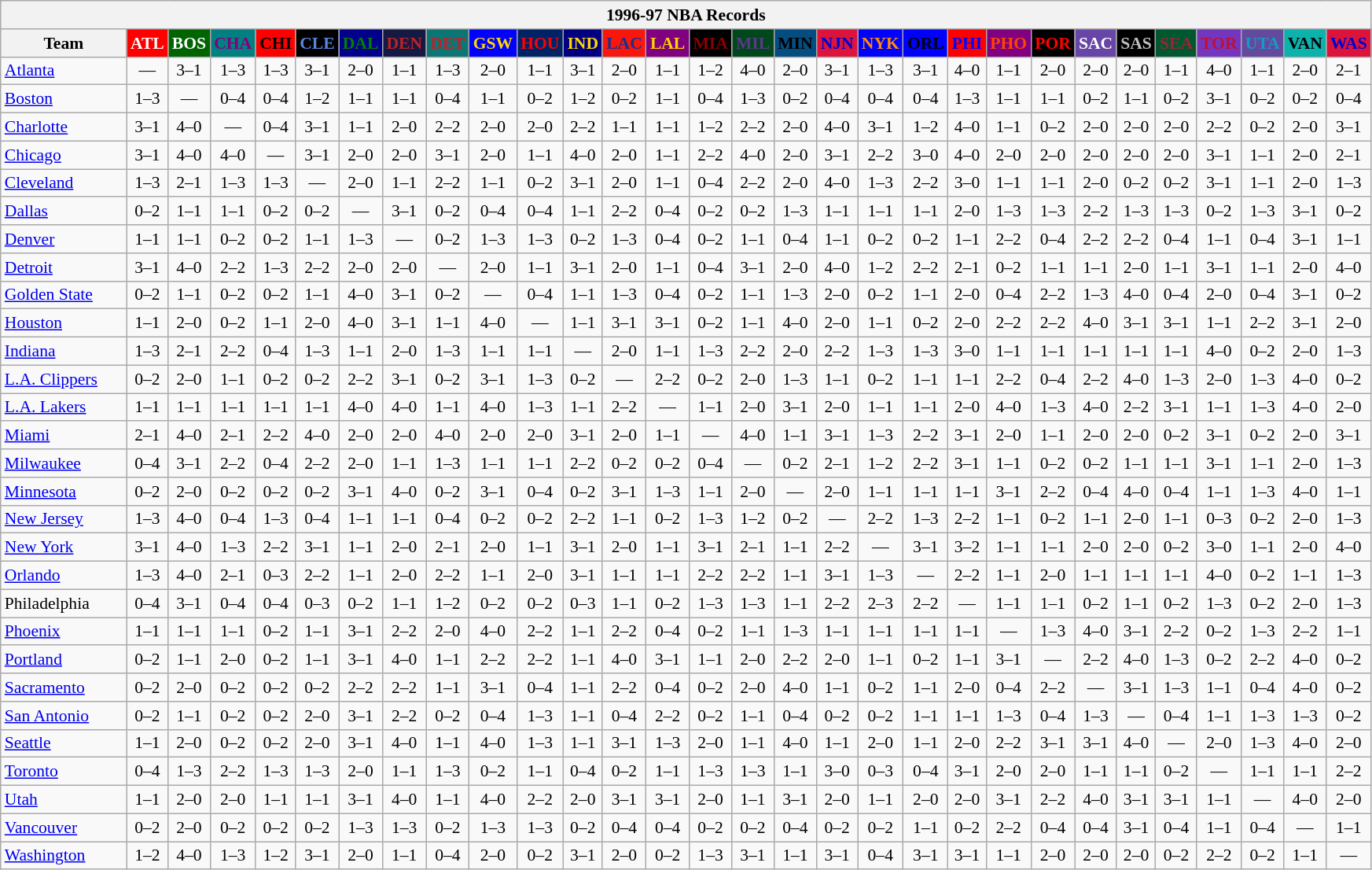<table class="wikitable" style="font-size:90%; text-align:center;">
<tr>
<th colspan=30>1996-97 NBA Records</th>
</tr>
<tr>
<th width=100>Team</th>
<th style="background:#FF0000;color:#FFFFFF;width=35">ATL</th>
<th style="background:#006400;color:#FFFFFF;width=35">BOS</th>
<th style="background:#008080;color:#800080;width=35">CHA</th>
<th style="background:#FF0000;color:#000000;width=35">CHI</th>
<th style="background:#000000;color:#5787DC;width=35">CLE</th>
<th style="background:#00008B;color:#008000;width=35">DAL</th>
<th style="background:#141A44;color:#BC2224;width=35">DEN</th>
<th style="background:#0C7674;color:#BB222C;width=35">DET</th>
<th style="background:#0000FF;color:#FFD700;width=35">GSW</th>
<th style="background:#002366;color:#FF0000;width=35">HOU</th>
<th style="background:#000080;color:#FFD700;width=35">IND</th>
<th style="background:#F9160D;color:#1A2E8B;width=35">LAC</th>
<th style="background:#800080;color:#FFD700;width=35">LAL</th>
<th style="background:#000000;color:#8B0000;width=35">MIA</th>
<th style="background:#00471B;color:#5C378A;width=35">MIL</th>
<th style="background:#044D80;color:#000000;width=35">MIN</th>
<th style="background:#DC143C;color:#0000CD;width=35">NJN</th>
<th style="background:#0000FF;color:#FF8C00;width=35">NYK</th>
<th style="background:#0000FF;color:#000000;width=35">ORL</th>
<th style="background:#FF0000;color:#0000FF;width=35">PHI</th>
<th style="background:#800080;color:#FF4500;width=35">PHO</th>
<th style="background:#000000;color:#FF0000;width=35">POR</th>
<th style="background:#6846A8;color:#FFFFFF;width=35">SAC</th>
<th style="background:#000000;color:#C0C0C0;width=35">SAS</th>
<th style="background:#005831;color:#992634;width=35">SEA</th>
<th style="background:#7436BF;color:#BE0F34;width=35">TOR</th>
<th style="background:#644A9C;color:#149BC7;width=35">UTA</th>
<th style="background:#0CB2AC;color:#000000;width=35">VAN</th>
<th style="background:#DC143C;color:#0000CD;width=35">WAS</th>
</tr>
<tr>
<td style="text-align:left;"><a href='#'>Atlanta</a></td>
<td>—</td>
<td>3–1</td>
<td>1–3</td>
<td>1–3</td>
<td>3–1</td>
<td>2–0</td>
<td>1–1</td>
<td>1–3</td>
<td>2–0</td>
<td>1–1</td>
<td>3–1</td>
<td>2–0</td>
<td>1–1</td>
<td>1–2</td>
<td>4–0</td>
<td>2–0</td>
<td>3–1</td>
<td>1–3</td>
<td>3–1</td>
<td>4–0</td>
<td>1–1</td>
<td>2–0</td>
<td>2–0</td>
<td>2–0</td>
<td>1–1</td>
<td>4–0</td>
<td>1–1</td>
<td>2–0</td>
<td>2–1</td>
</tr>
<tr>
<td style="text-align:left;"><a href='#'>Boston</a></td>
<td>1–3</td>
<td>—</td>
<td>0–4</td>
<td>0–4</td>
<td>1–2</td>
<td>1–1</td>
<td>1–1</td>
<td>0–4</td>
<td>1–1</td>
<td>0–2</td>
<td>1–2</td>
<td>0–2</td>
<td>1–1</td>
<td>0–4</td>
<td>1–3</td>
<td>0–2</td>
<td>0–4</td>
<td>0–4</td>
<td>0–4</td>
<td>1–3</td>
<td>1–1</td>
<td>1–1</td>
<td>0–2</td>
<td>1–1</td>
<td>0–2</td>
<td>3–1</td>
<td>0–2</td>
<td>0–2</td>
<td>0–4</td>
</tr>
<tr>
<td style="text-align:left;"><a href='#'>Charlotte</a></td>
<td>3–1</td>
<td>4–0</td>
<td>—</td>
<td>0–4</td>
<td>3–1</td>
<td>1–1</td>
<td>2–0</td>
<td>2–2</td>
<td>2–0</td>
<td>2–0</td>
<td>2–2</td>
<td>1–1</td>
<td>1–1</td>
<td>1–2</td>
<td>2–2</td>
<td>2–0</td>
<td>4–0</td>
<td>3–1</td>
<td>1–2</td>
<td>4–0</td>
<td>1–1</td>
<td>0–2</td>
<td>2–0</td>
<td>2–0</td>
<td>2–0</td>
<td>2–2</td>
<td>0–2</td>
<td>2–0</td>
<td>3–1</td>
</tr>
<tr>
<td style="text-align:left;"><a href='#'>Chicago</a></td>
<td>3–1</td>
<td>4–0</td>
<td>4–0</td>
<td>—</td>
<td>3–1</td>
<td>2–0</td>
<td>2–0</td>
<td>3–1</td>
<td>2–0</td>
<td>1–1</td>
<td>4–0</td>
<td>2–0</td>
<td>1–1</td>
<td>2–2</td>
<td>4–0</td>
<td>2–0</td>
<td>3–1</td>
<td>2–2</td>
<td>3–0</td>
<td>4–0</td>
<td>2–0</td>
<td>2–0</td>
<td>2–0</td>
<td>2–0</td>
<td>2–0</td>
<td>3–1</td>
<td>1–1</td>
<td>2–0</td>
<td>2–1</td>
</tr>
<tr>
<td style="text-align:left;"><a href='#'>Cleveland</a></td>
<td>1–3</td>
<td>2–1</td>
<td>1–3</td>
<td>1–3</td>
<td>—</td>
<td>2–0</td>
<td>1–1</td>
<td>2–2</td>
<td>1–1</td>
<td>0–2</td>
<td>3–1</td>
<td>2–0</td>
<td>1–1</td>
<td>0–4</td>
<td>2–2</td>
<td>2–0</td>
<td>4–0</td>
<td>1–3</td>
<td>2–2</td>
<td>3–0</td>
<td>1–1</td>
<td>1–1</td>
<td>2–0</td>
<td>0–2</td>
<td>0–2</td>
<td>3–1</td>
<td>1–1</td>
<td>2–0</td>
<td>1–3</td>
</tr>
<tr>
<td style="text-align:left;"><a href='#'>Dallas</a></td>
<td>0–2</td>
<td>1–1</td>
<td>1–1</td>
<td>0–2</td>
<td>0–2</td>
<td>—</td>
<td>3–1</td>
<td>0–2</td>
<td>0–4</td>
<td>0–4</td>
<td>1–1</td>
<td>2–2</td>
<td>0–4</td>
<td>0–2</td>
<td>0–2</td>
<td>1–3</td>
<td>1–1</td>
<td>1–1</td>
<td>1–1</td>
<td>2–0</td>
<td>1–3</td>
<td>1–3</td>
<td>2–2</td>
<td>1–3</td>
<td>1–3</td>
<td>0–2</td>
<td>1–3</td>
<td>3–1</td>
<td>0–2</td>
</tr>
<tr>
<td style="text-align:left;"><a href='#'>Denver</a></td>
<td>1–1</td>
<td>1–1</td>
<td>0–2</td>
<td>0–2</td>
<td>1–1</td>
<td>1–3</td>
<td>—</td>
<td>0–2</td>
<td>1–3</td>
<td>1–3</td>
<td>0–2</td>
<td>1–3</td>
<td>0–4</td>
<td>0–2</td>
<td>1–1</td>
<td>0–4</td>
<td>1–1</td>
<td>0–2</td>
<td>0–2</td>
<td>1–1</td>
<td>2–2</td>
<td>0–4</td>
<td>2–2</td>
<td>2–2</td>
<td>0–4</td>
<td>1–1</td>
<td>0–4</td>
<td>3–1</td>
<td>1–1</td>
</tr>
<tr>
<td style="text-align:left;"><a href='#'>Detroit</a></td>
<td>3–1</td>
<td>4–0</td>
<td>2–2</td>
<td>1–3</td>
<td>2–2</td>
<td>2–0</td>
<td>2–0</td>
<td>—</td>
<td>2–0</td>
<td>1–1</td>
<td>3–1</td>
<td>2–0</td>
<td>1–1</td>
<td>0–4</td>
<td>3–1</td>
<td>2–0</td>
<td>4–0</td>
<td>1–2</td>
<td>2–2</td>
<td>2–1</td>
<td>0–2</td>
<td>1–1</td>
<td>1–1</td>
<td>2–0</td>
<td>1–1</td>
<td>3–1</td>
<td>1–1</td>
<td>2–0</td>
<td>4–0</td>
</tr>
<tr>
<td style="text-align:left;"><a href='#'>Golden State</a></td>
<td>0–2</td>
<td>1–1</td>
<td>0–2</td>
<td>0–2</td>
<td>1–1</td>
<td>4–0</td>
<td>3–1</td>
<td>0–2</td>
<td>—</td>
<td>0–4</td>
<td>1–1</td>
<td>1–3</td>
<td>0–4</td>
<td>0–2</td>
<td>1–1</td>
<td>1–3</td>
<td>2–0</td>
<td>0–2</td>
<td>1–1</td>
<td>2–0</td>
<td>0–4</td>
<td>2–2</td>
<td>1–3</td>
<td>4–0</td>
<td>0–4</td>
<td>2–0</td>
<td>0–4</td>
<td>3–1</td>
<td>0–2</td>
</tr>
<tr>
<td style="text-align:left;"><a href='#'>Houston</a></td>
<td>1–1</td>
<td>2–0</td>
<td>0–2</td>
<td>1–1</td>
<td>2–0</td>
<td>4–0</td>
<td>3–1</td>
<td>1–1</td>
<td>4–0</td>
<td>—</td>
<td>1–1</td>
<td>3–1</td>
<td>3–1</td>
<td>0–2</td>
<td>1–1</td>
<td>4–0</td>
<td>2–0</td>
<td>1–1</td>
<td>0–2</td>
<td>2–0</td>
<td>2–2</td>
<td>2–2</td>
<td>4–0</td>
<td>3–1</td>
<td>3–1</td>
<td>1–1</td>
<td>2–2</td>
<td>3–1</td>
<td>2–0</td>
</tr>
<tr>
<td style="text-align:left;"><a href='#'>Indiana</a></td>
<td>1–3</td>
<td>2–1</td>
<td>2–2</td>
<td>0–4</td>
<td>1–3</td>
<td>1–1</td>
<td>2–0</td>
<td>1–3</td>
<td>1–1</td>
<td>1–1</td>
<td>—</td>
<td>2–0</td>
<td>1–1</td>
<td>1–3</td>
<td>2–2</td>
<td>2–0</td>
<td>2–2</td>
<td>1–3</td>
<td>1–3</td>
<td>3–0</td>
<td>1–1</td>
<td>1–1</td>
<td>1–1</td>
<td>1–1</td>
<td>1–1</td>
<td>4–0</td>
<td>0–2</td>
<td>2–0</td>
<td>1–3</td>
</tr>
<tr>
<td style="text-align:left;"><a href='#'>L.A. Clippers</a></td>
<td>0–2</td>
<td>2–0</td>
<td>1–1</td>
<td>0–2</td>
<td>0–2</td>
<td>2–2</td>
<td>3–1</td>
<td>0–2</td>
<td>3–1</td>
<td>1–3</td>
<td>0–2</td>
<td>—</td>
<td>2–2</td>
<td>0–2</td>
<td>2–0</td>
<td>1–3</td>
<td>1–1</td>
<td>0–2</td>
<td>1–1</td>
<td>1–1</td>
<td>2–2</td>
<td>0–4</td>
<td>2–2</td>
<td>4–0</td>
<td>1–3</td>
<td>2–0</td>
<td>1–3</td>
<td>4–0</td>
<td>0–2</td>
</tr>
<tr>
<td style="text-align:left;"><a href='#'>L.A. Lakers</a></td>
<td>1–1</td>
<td>1–1</td>
<td>1–1</td>
<td>1–1</td>
<td>1–1</td>
<td>4–0</td>
<td>4–0</td>
<td>1–1</td>
<td>4–0</td>
<td>1–3</td>
<td>1–1</td>
<td>2–2</td>
<td>—</td>
<td>1–1</td>
<td>2–0</td>
<td>3–1</td>
<td>2–0</td>
<td>1–1</td>
<td>1–1</td>
<td>2–0</td>
<td>4–0</td>
<td>1–3</td>
<td>4–0</td>
<td>2–2</td>
<td>3–1</td>
<td>1–1</td>
<td>1–3</td>
<td>4–0</td>
<td>2–0</td>
</tr>
<tr>
<td style="text-align:left;"><a href='#'>Miami</a></td>
<td>2–1</td>
<td>4–0</td>
<td>2–1</td>
<td>2–2</td>
<td>4–0</td>
<td>2–0</td>
<td>2–0</td>
<td>4–0</td>
<td>2–0</td>
<td>2–0</td>
<td>3–1</td>
<td>2–0</td>
<td>1–1</td>
<td>—</td>
<td>4–0</td>
<td>1–1</td>
<td>3–1</td>
<td>1–3</td>
<td>2–2</td>
<td>3–1</td>
<td>2–0</td>
<td>1–1</td>
<td>2–0</td>
<td>2–0</td>
<td>0–2</td>
<td>3–1</td>
<td>0–2</td>
<td>2–0</td>
<td>3–1</td>
</tr>
<tr>
<td style="text-align:left;"><a href='#'>Milwaukee</a></td>
<td>0–4</td>
<td>3–1</td>
<td>2–2</td>
<td>0–4</td>
<td>2–2</td>
<td>2–0</td>
<td>1–1</td>
<td>1–3</td>
<td>1–1</td>
<td>1–1</td>
<td>2–2</td>
<td>0–2</td>
<td>0–2</td>
<td>0–4</td>
<td>—</td>
<td>0–2</td>
<td>2–1</td>
<td>1–2</td>
<td>2–2</td>
<td>3–1</td>
<td>1–1</td>
<td>0–2</td>
<td>0–2</td>
<td>1–1</td>
<td>1–1</td>
<td>3–1</td>
<td>1–1</td>
<td>2–0</td>
<td>1–3</td>
</tr>
<tr>
<td style="text-align:left;"><a href='#'>Minnesota</a></td>
<td>0–2</td>
<td>2–0</td>
<td>0–2</td>
<td>0–2</td>
<td>0–2</td>
<td>3–1</td>
<td>4–0</td>
<td>0–2</td>
<td>3–1</td>
<td>0–4</td>
<td>0–2</td>
<td>3–1</td>
<td>1–3</td>
<td>1–1</td>
<td>2–0</td>
<td>—</td>
<td>2–0</td>
<td>1–1</td>
<td>1–1</td>
<td>1–1</td>
<td>3–1</td>
<td>2–2</td>
<td>0–4</td>
<td>4–0</td>
<td>0–4</td>
<td>1–1</td>
<td>1–3</td>
<td>4–0</td>
<td>1–1</td>
</tr>
<tr>
<td style="text-align:left;"><a href='#'>New Jersey</a></td>
<td>1–3</td>
<td>4–0</td>
<td>0–4</td>
<td>1–3</td>
<td>0–4</td>
<td>1–1</td>
<td>1–1</td>
<td>0–4</td>
<td>0–2</td>
<td>0–2</td>
<td>2–2</td>
<td>1–1</td>
<td>0–2</td>
<td>1–3</td>
<td>1–2</td>
<td>0–2</td>
<td>—</td>
<td>2–2</td>
<td>1–3</td>
<td>2–2</td>
<td>1–1</td>
<td>0–2</td>
<td>1–1</td>
<td>2–0</td>
<td>1–1</td>
<td>0–3</td>
<td>0–2</td>
<td>2–0</td>
<td>1–3</td>
</tr>
<tr>
<td style="text-align:left;"><a href='#'>New York</a></td>
<td>3–1</td>
<td>4–0</td>
<td>1–3</td>
<td>2–2</td>
<td>3–1</td>
<td>1–1</td>
<td>2–0</td>
<td>2–1</td>
<td>2–0</td>
<td>1–1</td>
<td>3–1</td>
<td>2–0</td>
<td>1–1</td>
<td>3–1</td>
<td>2–1</td>
<td>1–1</td>
<td>2–2</td>
<td>—</td>
<td>3–1</td>
<td>3–2</td>
<td>1–1</td>
<td>1–1</td>
<td>2–0</td>
<td>2–0</td>
<td>0–2</td>
<td>3–0</td>
<td>1–1</td>
<td>2–0</td>
<td>4–0</td>
</tr>
<tr>
<td style="text-align:left;"><a href='#'>Orlando</a></td>
<td>1–3</td>
<td>4–0</td>
<td>2–1</td>
<td>0–3</td>
<td>2–2</td>
<td>1–1</td>
<td>2–0</td>
<td>2–2</td>
<td>1–1</td>
<td>2–0</td>
<td>3–1</td>
<td>1–1</td>
<td>1–1</td>
<td>2–2</td>
<td>2–2</td>
<td>1–1</td>
<td>3–1</td>
<td>1–3</td>
<td>—</td>
<td>2–2</td>
<td>1–1</td>
<td>2–0</td>
<td>1–1</td>
<td>1–1</td>
<td>1–1</td>
<td>4–0</td>
<td>0–2</td>
<td>1–1</td>
<td>1–3</td>
</tr>
<tr>
<td style="text-align:left;">Philadelphia</td>
<td>0–4</td>
<td>3–1</td>
<td>0–4</td>
<td>0–4</td>
<td>0–3</td>
<td>0–2</td>
<td>1–1</td>
<td>1–2</td>
<td>0–2</td>
<td>0–2</td>
<td>0–3</td>
<td>1–1</td>
<td>0–2</td>
<td>1–3</td>
<td>1–3</td>
<td>1–1</td>
<td>2–2</td>
<td>2–3</td>
<td>2–2</td>
<td>—</td>
<td>1–1</td>
<td>1–1</td>
<td>0–2</td>
<td>1–1</td>
<td>0–2</td>
<td>1–3</td>
<td>0–2</td>
<td>2–0</td>
<td>1–3</td>
</tr>
<tr>
<td style="text-align:left;"><a href='#'>Phoenix</a></td>
<td>1–1</td>
<td>1–1</td>
<td>1–1</td>
<td>0–2</td>
<td>1–1</td>
<td>3–1</td>
<td>2–2</td>
<td>2–0</td>
<td>4–0</td>
<td>2–2</td>
<td>1–1</td>
<td>2–2</td>
<td>0–4</td>
<td>0–2</td>
<td>1–1</td>
<td>1–3</td>
<td>1–1</td>
<td>1–1</td>
<td>1–1</td>
<td>1–1</td>
<td>—</td>
<td>1–3</td>
<td>4–0</td>
<td>3–1</td>
<td>2–2</td>
<td>0–2</td>
<td>1–3</td>
<td>2–2</td>
<td>1–1</td>
</tr>
<tr>
<td style="text-align:left;"><a href='#'>Portland</a></td>
<td>0–2</td>
<td>1–1</td>
<td>2–0</td>
<td>0–2</td>
<td>1–1</td>
<td>3–1</td>
<td>4–0</td>
<td>1–1</td>
<td>2–2</td>
<td>2–2</td>
<td>1–1</td>
<td>4–0</td>
<td>3–1</td>
<td>1–1</td>
<td>2–0</td>
<td>2–2</td>
<td>2–0</td>
<td>1–1</td>
<td>0–2</td>
<td>1–1</td>
<td>3–1</td>
<td>—</td>
<td>2–2</td>
<td>4–0</td>
<td>1–3</td>
<td>0–2</td>
<td>2–2</td>
<td>4–0</td>
<td>0–2</td>
</tr>
<tr>
<td style="text-align:left;"><a href='#'>Sacramento</a></td>
<td>0–2</td>
<td>2–0</td>
<td>0–2</td>
<td>0–2</td>
<td>0–2</td>
<td>2–2</td>
<td>2–2</td>
<td>1–1</td>
<td>3–1</td>
<td>0–4</td>
<td>1–1</td>
<td>2–2</td>
<td>0–4</td>
<td>0–2</td>
<td>2–0</td>
<td>4–0</td>
<td>1–1</td>
<td>0–2</td>
<td>1–1</td>
<td>2–0</td>
<td>0–4</td>
<td>2–2</td>
<td>—</td>
<td>3–1</td>
<td>1–3</td>
<td>1–1</td>
<td>0–4</td>
<td>4–0</td>
<td>0–2</td>
</tr>
<tr>
<td style="text-align:left;"><a href='#'>San Antonio</a></td>
<td>0–2</td>
<td>1–1</td>
<td>0–2</td>
<td>0–2</td>
<td>2–0</td>
<td>3–1</td>
<td>2–2</td>
<td>0–2</td>
<td>0–4</td>
<td>1–3</td>
<td>1–1</td>
<td>0–4</td>
<td>2–2</td>
<td>0–2</td>
<td>1–1</td>
<td>0–4</td>
<td>0–2</td>
<td>0–2</td>
<td>1–1</td>
<td>1–1</td>
<td>1–3</td>
<td>0–4</td>
<td>1–3</td>
<td>—</td>
<td>0–4</td>
<td>1–1</td>
<td>1–3</td>
<td>1–3</td>
<td>0–2</td>
</tr>
<tr>
<td style="text-align:left;"><a href='#'>Seattle</a></td>
<td>1–1</td>
<td>2–0</td>
<td>0–2</td>
<td>0–2</td>
<td>2–0</td>
<td>3–1</td>
<td>4–0</td>
<td>1–1</td>
<td>4–0</td>
<td>1–3</td>
<td>1–1</td>
<td>3–1</td>
<td>1–3</td>
<td>2–0</td>
<td>1–1</td>
<td>4–0</td>
<td>1–1</td>
<td>2–0</td>
<td>1–1</td>
<td>2–0</td>
<td>2–2</td>
<td>3–1</td>
<td>3–1</td>
<td>4–0</td>
<td>—</td>
<td>2–0</td>
<td>1–3</td>
<td>4–0</td>
<td>2–0</td>
</tr>
<tr>
<td style="text-align:left;"><a href='#'>Toronto</a></td>
<td>0–4</td>
<td>1–3</td>
<td>2–2</td>
<td>1–3</td>
<td>1–3</td>
<td>2–0</td>
<td>1–1</td>
<td>1–3</td>
<td>0–2</td>
<td>1–1</td>
<td>0–4</td>
<td>0–2</td>
<td>1–1</td>
<td>1–3</td>
<td>1–3</td>
<td>1–1</td>
<td>3–0</td>
<td>0–3</td>
<td>0–4</td>
<td>3–1</td>
<td>2–0</td>
<td>2–0</td>
<td>1–1</td>
<td>1–1</td>
<td>0–2</td>
<td>—</td>
<td>1–1</td>
<td>1–1</td>
<td>2–2</td>
</tr>
<tr>
<td style="text-align:left;"><a href='#'>Utah</a></td>
<td>1–1</td>
<td>2–0</td>
<td>2–0</td>
<td>1–1</td>
<td>1–1</td>
<td>3–1</td>
<td>4–0</td>
<td>1–1</td>
<td>4–0</td>
<td>2–2</td>
<td>2–0</td>
<td>3–1</td>
<td>3–1</td>
<td>2–0</td>
<td>1–1</td>
<td>3–1</td>
<td>2–0</td>
<td>1–1</td>
<td>2–0</td>
<td>2–0</td>
<td>3–1</td>
<td>2–2</td>
<td>4–0</td>
<td>3–1</td>
<td>3–1</td>
<td>1–1</td>
<td>—</td>
<td>4–0</td>
<td>2–0</td>
</tr>
<tr>
<td style="text-align:left;"><a href='#'>Vancouver</a></td>
<td>0–2</td>
<td>2–0</td>
<td>0–2</td>
<td>0–2</td>
<td>0–2</td>
<td>1–3</td>
<td>1–3</td>
<td>0–2</td>
<td>1–3</td>
<td>1–3</td>
<td>0–2</td>
<td>0–4</td>
<td>0–4</td>
<td>0–2</td>
<td>0–2</td>
<td>0–4</td>
<td>0–2</td>
<td>0–2</td>
<td>1–1</td>
<td>0–2</td>
<td>2–2</td>
<td>0–4</td>
<td>0–4</td>
<td>3–1</td>
<td>0–4</td>
<td>1–1</td>
<td>0–4</td>
<td>—</td>
<td>1–1</td>
</tr>
<tr>
<td style="text-align:left;"><a href='#'>Washington</a></td>
<td>1–2</td>
<td>4–0</td>
<td>1–3</td>
<td>1–2</td>
<td>3–1</td>
<td>2–0</td>
<td>1–1</td>
<td>0–4</td>
<td>2–0</td>
<td>0–2</td>
<td>3–1</td>
<td>2–0</td>
<td>0–2</td>
<td>1–3</td>
<td>3–1</td>
<td>1–1</td>
<td>3–1</td>
<td>0–4</td>
<td>3–1</td>
<td>3–1</td>
<td>1–1</td>
<td>2–0</td>
<td>2–0</td>
<td>2–0</td>
<td>0–2</td>
<td>2–2</td>
<td>0–2</td>
<td>1–1</td>
<td>—</td>
</tr>
</table>
